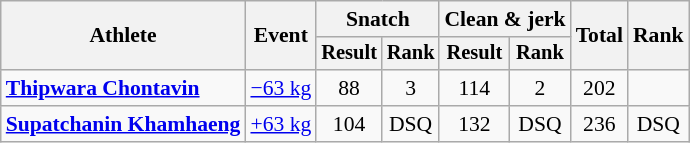<table class="wikitable" style="font-size:90%">
<tr>
<th rowspan="2">Athlete</th>
<th rowspan="2">Event</th>
<th colspan="2">Snatch</th>
<th colspan="2">Clean & jerk</th>
<th rowspan="2">Total</th>
<th rowspan="2">Rank</th>
</tr>
<tr style="font-size:95%">
<th>Result</th>
<th>Rank</th>
<th>Result</th>
<th>Rank</th>
</tr>
<tr align=center>
<td align=left><strong><a href='#'>Thipwara Chontavin</a></strong></td>
<td align=left><a href='#'>−63 kg</a></td>
<td>88</td>
<td>3</td>
<td>114</td>
<td>2</td>
<td>202</td>
<td></td>
</tr>
<tr align=center>
<td align=left><strong><a href='#'>Supatchanin Khamhaeng</a></strong></td>
<td align=left><a href='#'>+63 kg</a></td>
<td>104</td>
<td>DSQ</td>
<td>132</td>
<td>DSQ</td>
<td>236</td>
<td>DSQ</td>
</tr>
</table>
